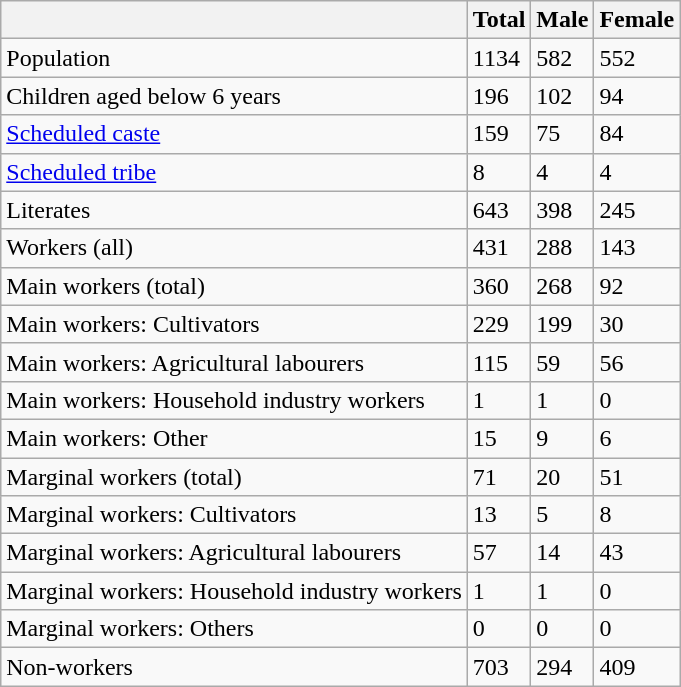<table class="wikitable sortable">
<tr>
<th></th>
<th>Total</th>
<th>Male</th>
<th>Female</th>
</tr>
<tr>
<td>Population</td>
<td>1134</td>
<td>582</td>
<td>552</td>
</tr>
<tr>
<td>Children aged below 6 years</td>
<td>196</td>
<td>102</td>
<td>94</td>
</tr>
<tr>
<td><a href='#'>Scheduled caste</a></td>
<td>159</td>
<td>75</td>
<td>84</td>
</tr>
<tr>
<td><a href='#'>Scheduled tribe</a></td>
<td>8</td>
<td>4</td>
<td>4</td>
</tr>
<tr>
<td>Literates</td>
<td>643</td>
<td>398</td>
<td>245</td>
</tr>
<tr>
<td>Workers (all)</td>
<td>431</td>
<td>288</td>
<td>143</td>
</tr>
<tr>
<td>Main workers (total)</td>
<td>360</td>
<td>268</td>
<td>92</td>
</tr>
<tr>
<td>Main workers: Cultivators</td>
<td>229</td>
<td>199</td>
<td>30</td>
</tr>
<tr>
<td>Main workers: Agricultural labourers</td>
<td>115</td>
<td>59</td>
<td>56</td>
</tr>
<tr>
<td>Main workers: Household industry workers</td>
<td>1</td>
<td>1</td>
<td>0</td>
</tr>
<tr>
<td>Main workers: Other</td>
<td>15</td>
<td>9</td>
<td>6</td>
</tr>
<tr>
<td>Marginal workers (total)</td>
<td>71</td>
<td>20</td>
<td>51</td>
</tr>
<tr>
<td>Marginal workers: Cultivators</td>
<td>13</td>
<td>5</td>
<td>8</td>
</tr>
<tr>
<td>Marginal workers: Agricultural labourers</td>
<td>57</td>
<td>14</td>
<td>43</td>
</tr>
<tr>
<td>Marginal workers: Household industry workers</td>
<td>1</td>
<td>1</td>
<td>0</td>
</tr>
<tr>
<td>Marginal workers: Others</td>
<td>0</td>
<td>0</td>
<td>0</td>
</tr>
<tr>
<td>Non-workers</td>
<td>703</td>
<td>294</td>
<td>409</td>
</tr>
</table>
